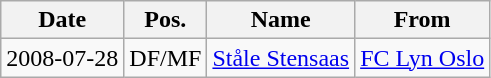<table class="wikitable">
<tr>
<th>Date</th>
<th>Pos.</th>
<th>Name</th>
<th>From</th>
</tr>
<tr>
<td>2008-07-28</td>
<td>DF/MF</td>
<td> <a href='#'>Ståle Stensaas</a></td>
<td><a href='#'>FC Lyn Oslo</a></td>
</tr>
</table>
